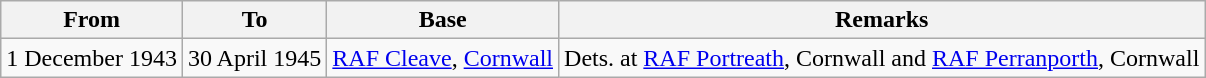<table class="wikitable">
<tr>
<th>From</th>
<th>To</th>
<th>Base</th>
<th>Remarks</th>
</tr>
<tr>
<td>1 December 1943</td>
<td>30 April 1945</td>
<td><a href='#'>RAF Cleave</a>, <a href='#'>Cornwall</a></td>
<td>Dets. at <a href='#'>RAF Portreath</a>, Cornwall and <a href='#'>RAF Perranporth</a>, Cornwall</td>
</tr>
</table>
